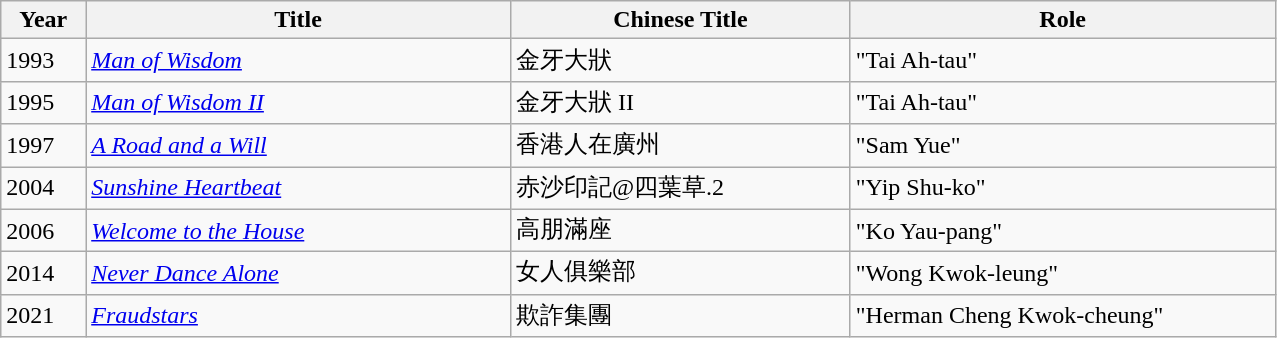<table class="wikitable">
<tr>
<th width=5%>Year</th>
<th width=25%>Title</th>
<th width=20%>Chinese Title</th>
<th width=25%>Role</th>
</tr>
<tr>
<td>1993</td>
<td><em><a href='#'>Man of Wisdom</a></em></td>
<td>金牙大狀</td>
<td>"Tai Ah-tau"</td>
</tr>
<tr>
<td>1995</td>
<td><em><a href='#'>Man of Wisdom II</a></em></td>
<td>金牙大狀 II</td>
<td>"Tai Ah-tau"</td>
</tr>
<tr>
<td>1997</td>
<td><em><a href='#'>A Road and a Will</a></em></td>
<td>香港人在廣州</td>
<td>"Sam Yue"</td>
</tr>
<tr>
<td>2004</td>
<td><em><a href='#'>Sunshine Heartbeat</a></em></td>
<td>赤沙印記@四葉草.2</td>
<td>"Yip Shu-ko"</td>
</tr>
<tr>
<td>2006</td>
<td><em><a href='#'>Welcome to the House</a></em></td>
<td>高朋滿座</td>
<td>"Ko Yau-pang"</td>
</tr>
<tr>
<td>2014</td>
<td><em><a href='#'>Never Dance Alone</a></em></td>
<td>女人俱樂部</td>
<td>"Wong Kwok-leung"</td>
</tr>
<tr>
<td>2021</td>
<td><em><a href='#'>Fraudstars</a></em></td>
<td>欺詐集團</td>
<td>"Herman Cheng Kwok-cheung"</td>
</tr>
</table>
